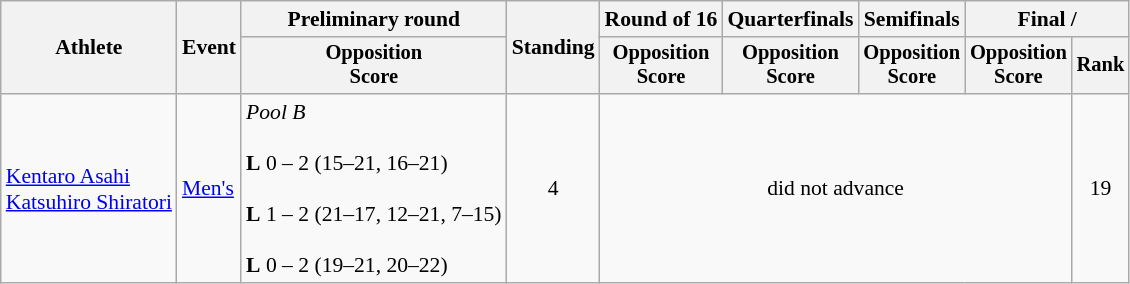<table class=wikitable style="font-size:90%">
<tr>
<th rowspan="2">Athlete</th>
<th rowspan="2">Event</th>
<th>Preliminary round</th>
<th rowspan="2">Standing</th>
<th>Round of 16</th>
<th>Quarterfinals</th>
<th>Semifinals</th>
<th colspan=2>Final / </th>
</tr>
<tr style="font-size:95%">
<th>Opposition<br>Score</th>
<th>Opposition<br>Score</th>
<th>Opposition<br>Score</th>
<th>Opposition<br>Score</th>
<th>Opposition<br>Score</th>
<th>Rank</th>
</tr>
<tr align=center>
<td align=left><a href='#'>Kentaro Asahi</a><br><a href='#'>Katsuhiro Shiratori</a></td>
<td align=left><a href='#'>Men's</a></td>
<td align=left><em>Pool B</em><br><br> <strong>L</strong> 0 – 2 (15–21, 16–21) <br><br><strong>L</strong> 1 – 2 (21–17, 12–21, 7–15) <br><br><strong>L</strong> 0 – 2 (19–21, 20–22)</td>
<td>4</td>
<td colspan=4>did not advance</td>
<td>19</td>
</tr>
</table>
